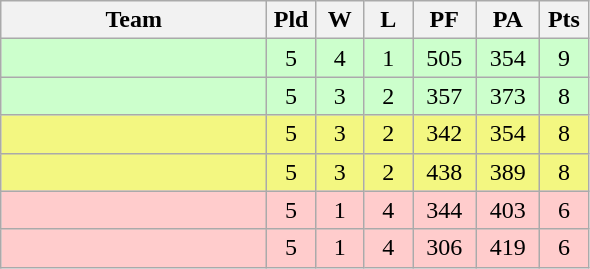<table class="wikitable" style="text-align:center;">
<tr>
<th width=170>Team</th>
<th width=25>Pld</th>
<th width=25>W</th>
<th width=25>L</th>
<th width=35>PF</th>
<th width=35>PA</th>
<th width=25>Pts</th>
</tr>
<tr bgcolor=#ccffcc>
<td align="left"></td>
<td>5</td>
<td>4</td>
<td>1</td>
<td>505</td>
<td>354</td>
<td>9</td>
</tr>
<tr bgcolor=#ccffcc>
<td align="left"></td>
<td>5</td>
<td>3</td>
<td>2</td>
<td>357</td>
<td>373</td>
<td>8</td>
</tr>
<tr bgcolor=#F3F781>
<td align="left"></td>
<td>5</td>
<td>3</td>
<td>2</td>
<td>342</td>
<td>354</td>
<td>8</td>
</tr>
<tr bgcolor=#F3F781>
<td align="left"></td>
<td>5</td>
<td>3</td>
<td>2</td>
<td>438</td>
<td>389</td>
<td>8</td>
</tr>
<tr bgcolor=#ffcccc>
<td align="left"></td>
<td>5</td>
<td>1</td>
<td>4</td>
<td>344</td>
<td>403</td>
<td>6</td>
</tr>
<tr bgcolor=#ffcccc>
<td align="left"></td>
<td>5</td>
<td>1</td>
<td>4</td>
<td>306</td>
<td>419</td>
<td>6</td>
</tr>
</table>
